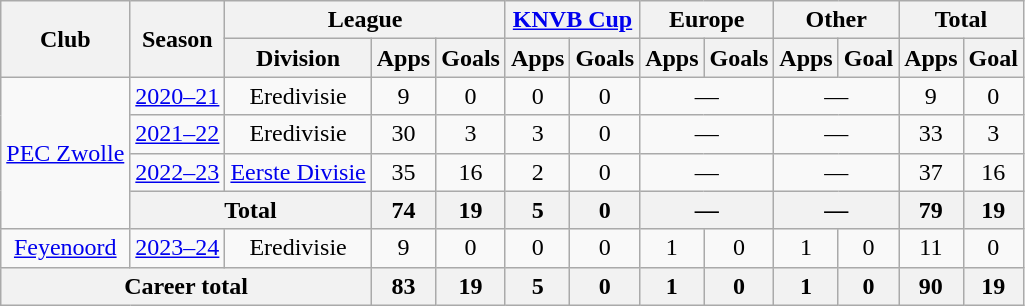<table class="wikitable" style="text-align:center">
<tr>
<th rowspan="2">Club</th>
<th rowspan="2">Season</th>
<th colspan="3">League</th>
<th colspan="2"><a href='#'>KNVB Cup</a></th>
<th colspan="2">Europe</th>
<th colspan="2">Other</th>
<th colspan="2">Total</th>
</tr>
<tr>
<th>Division</th>
<th>Apps</th>
<th>Goals</th>
<th>Apps</th>
<th>Goals</th>
<th>Apps</th>
<th>Goals</th>
<th>Apps</th>
<th>Goal</th>
<th>Apps</th>
<th>Goal</th>
</tr>
<tr>
<td rowspan="4"><a href='#'>PEC Zwolle</a></td>
<td><a href='#'>2020–21</a></td>
<td>Eredivisie</td>
<td>9</td>
<td>0</td>
<td>0</td>
<td>0</td>
<td colspan="2">—</td>
<td colspan="2">—</td>
<td>9</td>
<td>0</td>
</tr>
<tr>
<td><a href='#'>2021–22</a></td>
<td>Eredivisie</td>
<td>30</td>
<td>3</td>
<td>3</td>
<td>0</td>
<td colspan="2">—</td>
<td colspan="2">—</td>
<td>33</td>
<td>3</td>
</tr>
<tr>
<td><a href='#'>2022–23</a></td>
<td><a href='#'>Eerste Divisie</a></td>
<td>35</td>
<td>16</td>
<td>2</td>
<td>0</td>
<td colspan="2">—</td>
<td colspan="2">—</td>
<td>37</td>
<td>16</td>
</tr>
<tr>
<th colspan="2">Total</th>
<th>74</th>
<th>19</th>
<th>5</th>
<th>0</th>
<th colspan="2">—</th>
<th colspan="2">—</th>
<th>79</th>
<th>19</th>
</tr>
<tr>
<td rowspan="1"><a href='#'>Feyenoord</a></td>
<td><a href='#'>2023–24</a></td>
<td>Eredivisie</td>
<td>9</td>
<td>0</td>
<td>0</td>
<td>0</td>
<td>1</td>
<td>0</td>
<td>1</td>
<td>0</td>
<td>11</td>
<td>0</td>
</tr>
<tr>
<th colspan="3">Career total</th>
<th>83</th>
<th>19</th>
<th>5</th>
<th>0</th>
<th>1</th>
<th>0</th>
<th>1</th>
<th>0</th>
<th>90</th>
<th>19</th>
</tr>
</table>
